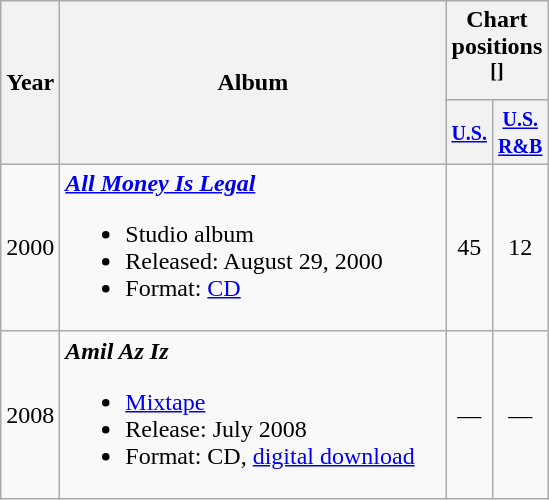<table class="wikitable">
<tr>
<th style="width:20px;" rowspan="2">Year</th>
<th style="width:250px;" rowspan="2">Album</th>
<th colspan="2">Chart positions <sup>[]</sup></th>
</tr>
<tr>
<th width="20"><small><a href='#'>U.S.</a></small></th>
<th width="20"><small><a href='#'>U.S.<br>R&B</a></small></th>
</tr>
<tr>
<td style="text-align:center;">2000</td>
<td align="left"><strong><em><a href='#'>All Money Is Legal</a></em></strong><br><ul><li>Studio album</li><li>Released: August 29, 2000</li><li>Format: <a href='#'>CD</a></li></ul></td>
<td style="text-align:center;">45</td>
<td style="text-align:center;">12</td>
</tr>
<tr>
<td style="text-align:center;">2008</td>
<td align="left"><strong><em>Amil Az Iz</em></strong><br><ul><li><a href='#'>Mixtape</a></li><li>Release: July 2008</li><li>Format: CD, <a href='#'>digital download</a></li></ul></td>
<td style="text-align:center;">—</td>
<td style="text-align:center;">—</td>
</tr>
</table>
